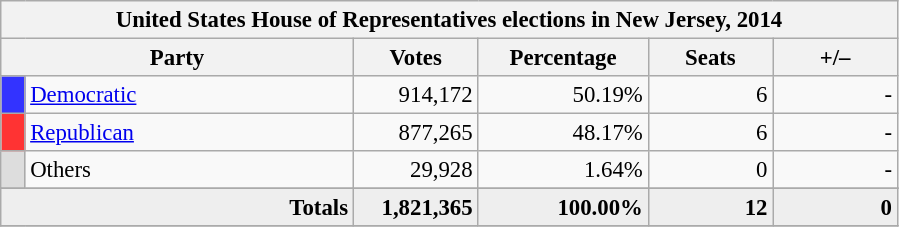<table class="wikitable" style="font-size: 95%;">
<tr>
<th colspan="6">United States House of Representatives elections in New Jersey, 2014</th>
</tr>
<tr>
<th colspan=2 style="width: 15em">Party</th>
<th style="width: 5em">Votes</th>
<th style="width: 7em">Percentage</th>
<th style="width: 5em">Seats</th>
<th style="width: 5em">+/–</th>
</tr>
<tr>
<th style="background-color:#3333FF; width: 3px"></th>
<td style="width: 130px"><a href='#'>Democratic</a></td>
<td align="right">914,172</td>
<td align="right">50.19%</td>
<td align="right">6</td>
<td align="right">-</td>
</tr>
<tr>
<th style="background-color:#FF3333; width: 3px"></th>
<td style="width: 130px"><a href='#'>Republican</a></td>
<td align="right">877,265</td>
<td align="right">48.17%</td>
<td align="right">6</td>
<td align="right">-</td>
</tr>
<tr>
<th style="background-color:#DDDDDD; width: 3px"></th>
<td style="width: 130px">Others</td>
<td align="right">29,928</td>
<td align="right">1.64%</td>
<td align="right">0</td>
<td align="right">-</td>
</tr>
<tr>
</tr>
<tr bgcolor="#EEEEEE">
<td colspan="2" align="right"><strong>Totals</strong></td>
<td align="right"><strong>1,821,365</strong></td>
<td align="right"><strong>100.00%</strong></td>
<td align="right"><strong>12</strong></td>
<td align="right"><strong>0</strong></td>
</tr>
<tr bgcolor="#EEEEEE">
</tr>
</table>
